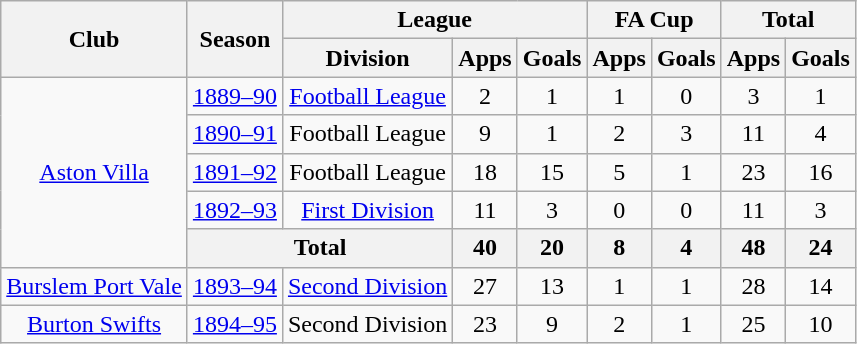<table class="wikitable" style="text-align: center;">
<tr>
<th rowspan="2">Club</th>
<th rowspan="2">Season</th>
<th colspan="3">League</th>
<th colspan="2">FA Cup</th>
<th colspan="2">Total</th>
</tr>
<tr>
<th>Division</th>
<th>Apps</th>
<th>Goals</th>
<th>Apps</th>
<th>Goals</th>
<th>Apps</th>
<th>Goals</th>
</tr>
<tr>
<td rowspan="5"><a href='#'>Aston Villa</a></td>
<td><a href='#'>1889–90</a></td>
<td><a href='#'>Football League</a></td>
<td>2</td>
<td>1</td>
<td>1</td>
<td>0</td>
<td>3</td>
<td>1</td>
</tr>
<tr>
<td><a href='#'>1890–91</a></td>
<td>Football League</td>
<td>9</td>
<td>1</td>
<td>2</td>
<td>3</td>
<td>11</td>
<td>4</td>
</tr>
<tr>
<td><a href='#'>1891–92</a></td>
<td>Football League</td>
<td>18</td>
<td>15</td>
<td>5</td>
<td>1</td>
<td>23</td>
<td>16</td>
</tr>
<tr>
<td><a href='#'>1892–93</a></td>
<td><a href='#'>First Division</a></td>
<td>11</td>
<td>3</td>
<td>0</td>
<td>0</td>
<td>11</td>
<td>3</td>
</tr>
<tr>
<th colspan="2">Total</th>
<th>40</th>
<th>20</th>
<th>8</th>
<th>4</th>
<th>48</th>
<th>24</th>
</tr>
<tr>
<td><a href='#'>Burslem Port Vale</a></td>
<td><a href='#'>1893–94</a></td>
<td><a href='#'>Second Division</a></td>
<td>27</td>
<td>13</td>
<td>1</td>
<td>1</td>
<td>28</td>
<td>14</td>
</tr>
<tr>
<td><a href='#'>Burton Swifts</a></td>
<td><a href='#'>1894–95</a></td>
<td>Second Division</td>
<td>23</td>
<td>9</td>
<td>2</td>
<td>1</td>
<td>25</td>
<td>10</td>
</tr>
</table>
